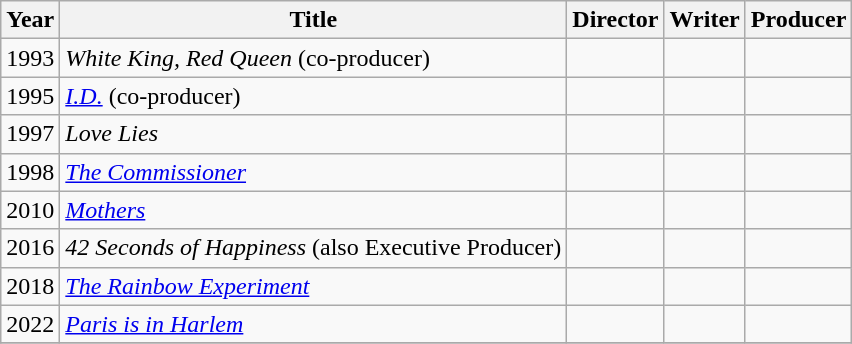<table class="wikitable">
<tr>
<th>Year</th>
<th>Title</th>
<th>Director</th>
<th>Writer</th>
<th>Producer</th>
</tr>
<tr>
<td>1993</td>
<td><em>White King, Red Queen</em> (co-producer)</td>
<td></td>
<td></td>
<td></td>
</tr>
<tr>
<td>1995</td>
<td><em><a href='#'>I.D.</a></em> (co-producer)</td>
<td></td>
<td></td>
<td></td>
</tr>
<tr>
<td>1997</td>
<td><em>Love Lies</em></td>
<td></td>
<td></td>
<td></td>
</tr>
<tr>
<td>1998</td>
<td><em><a href='#'>The Commissioner</a></em></td>
<td></td>
<td></td>
<td></td>
</tr>
<tr>
<td>2010</td>
<td><em><a href='#'>Mothers</a></em></td>
<td></td>
<td></td>
<td></td>
</tr>
<tr>
<td>2016</td>
<td><em>42 Seconds of Happiness</em> (also Executive Producer)</td>
<td></td>
<td></td>
<td></td>
</tr>
<tr>
<td>2018</td>
<td><em><a href='#'>The Rainbow Experiment</a></em></td>
<td></td>
<td></td>
<td></td>
</tr>
<tr>
<td>2022</td>
<td><em><a href='#'>Paris is in Harlem</a></em></td>
<td></td>
<td></td>
<td></td>
</tr>
<tr>
</tr>
</table>
